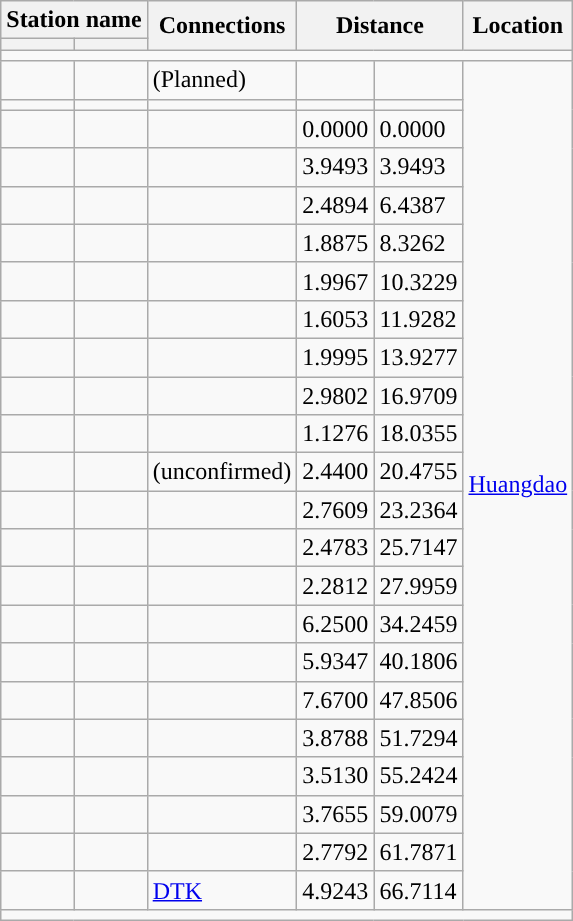<table class="wikitable">
<tr>
<th colspan=2>Station name</th>
<th rowspan=2>Connections</th>
<th colspan="2" rowspan="2">Distance<br></th>
<th rowspan=2>Location</th>
</tr>
<tr>
<th></th>
<th></th>
</tr>
<tr style="background:#">
<td colspan = "6"></td>
</tr>
<tr>
<td></td>
<td></td>
<td> (Planned)</td>
<td></td>
<td></td>
<td rowspan="23"><a href='#'>Huangdao</a></td>
</tr>
<tr>
<td></td>
<td></td>
<td></td>
<td></td>
<td></td>
</tr>
<tr>
<td></td>
<td></td>
<td></td>
<td>0.0000</td>
<td>0.0000</td>
</tr>
<tr>
<td></td>
<td></td>
<td></td>
<td>3.9493</td>
<td>3.9493</td>
</tr>
<tr>
<td></td>
<td></td>
<td></td>
<td>2.4894</td>
<td>6.4387</td>
</tr>
<tr>
<td></td>
<td></td>
<td></td>
<td>1.8875</td>
<td>8.3262</td>
</tr>
<tr>
<td></td>
<td></td>
<td></td>
<td>1.9967</td>
<td>10.3229</td>
</tr>
<tr>
<td></td>
<td></td>
<td></td>
<td>1.6053</td>
<td>11.9282</td>
</tr>
<tr>
<td></td>
<td></td>
<td></td>
<td>1.9995</td>
<td>13.9277</td>
</tr>
<tr>
<td></td>
<td></td>
<td></td>
<td>2.9802</td>
<td>16.9709</td>
</tr>
<tr>
<td></td>
<td></td>
<td></td>
<td>1.1276</td>
<td>18.0355</td>
</tr>
<tr>
<td></td>
<td></td>
<td> (unconfirmed)</td>
<td>2.4400</td>
<td>20.4755</td>
</tr>
<tr>
<td></td>
<td></td>
<td></td>
<td>2.7609</td>
<td>23.2364</td>
</tr>
<tr>
<td></td>
<td></td>
<td></td>
<td>2.4783</td>
<td>25.7147</td>
</tr>
<tr>
<td></td>
<td></td>
<td></td>
<td>2.2812</td>
<td>27.9959</td>
</tr>
<tr>
<td></td>
<td></td>
<td></td>
<td>6.2500</td>
<td>34.2459</td>
</tr>
<tr>
<td></td>
<td></td>
<td></td>
<td>5.9347</td>
<td>40.1806</td>
</tr>
<tr>
<td></td>
<td></td>
<td></td>
<td>7.6700</td>
<td>47.8506</td>
</tr>
<tr>
<td></td>
<td></td>
<td></td>
<td>3.8788</td>
<td>51.7294</td>
</tr>
<tr>
<td></td>
<td></td>
<td></td>
<td>3.5130</td>
<td>55.2424</td>
</tr>
<tr>
<td></td>
<td></td>
<td></td>
<td>3.7655</td>
<td>59.0079</td>
</tr>
<tr>
<td></td>
<td></td>
<td></td>
<td>2.7792</td>
<td>61.7871</td>
</tr>
<tr>
<td></td>
<td></td>
<td> <a href='#'>DTK</a></td>
<td>4.9243</td>
<td>66.7114</td>
</tr>
<tr style="background:#">
<td colspan = "6"></td>
</tr>
</table>
